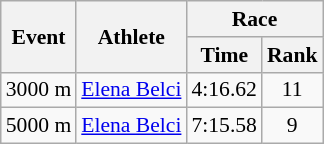<table class="wikitable" border="1" style="font-size:90%">
<tr>
<th rowspan=2>Event</th>
<th rowspan=2>Athlete</th>
<th colspan=2>Race</th>
</tr>
<tr>
<th>Time</th>
<th>Rank</th>
</tr>
<tr>
<td>3000 m</td>
<td><a href='#'>Elena Belci</a></td>
<td align=center>4:16.62</td>
<td align=center>11</td>
</tr>
<tr>
<td>5000 m</td>
<td><a href='#'>Elena Belci</a></td>
<td align=center>7:15.58</td>
<td align=center>9</td>
</tr>
</table>
